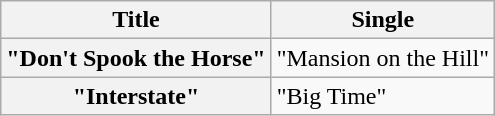<table class="wikitable plainrowheaders">
<tr>
<th scope="col">Title</th>
<th scope="col">Single</th>
</tr>
<tr>
<th scope="row">"Don't Spook the Horse"</th>
<td>"Mansion on the Hill"</td>
</tr>
<tr>
<th scope="row">"Interstate"</th>
<td>"Big Time"</td>
</tr>
</table>
